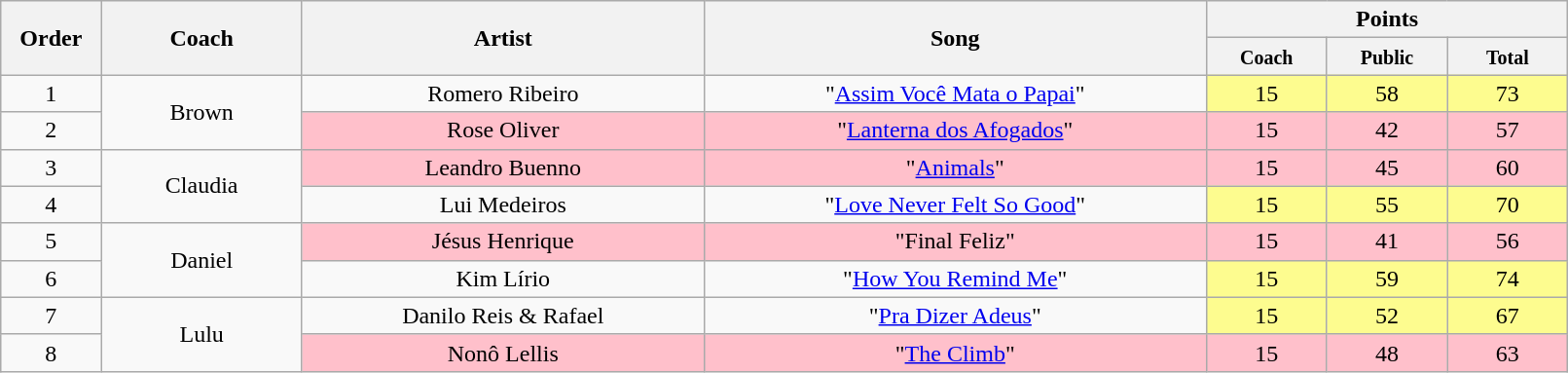<table class="wikitable" style="text-align:center; width:85%;">
<tr>
<th rowspan=2 scope="col" width="05%">Order</th>
<th rowspan=2 scope="col" width="10%">Coach</th>
<th rowspan=2 scope="col" width="20%">Artist</th>
<th rowspan=2 scope="col" width="25%">Song</th>
<th colspan=3 scope="col" width="18%">Points</th>
</tr>
<tr>
<th width="06%"><small>Coach</small></th>
<th width="06%"><small>Public</small></th>
<th width="06%"><small>Total</small></th>
</tr>
<tr>
<td>1</td>
<td rowspan=2>Brown</td>
<td>Romero Ribeiro</td>
<td>"<a href='#'>Assim Você Mata o Papai</a>"</td>
<td bgcolor="FDFC8F">15</td>
<td bgcolor="FDFC8F">58</td>
<td bgcolor="FDFC8F">73</td>
</tr>
<tr>
<td>2</td>
<td bgcolor="FFC0CB">Rose Oliver</td>
<td bgcolor="FFC0CB">"<a href='#'>Lanterna dos Afogados</a>"</td>
<td bgcolor="FFC0CB">15</td>
<td bgcolor="FFC0CB">42</td>
<td bgcolor="FFC0CB">57</td>
</tr>
<tr>
<td>3</td>
<td rowspan=2>Claudia</td>
<td bgcolor="FFC0CB">Leandro Buenno</td>
<td bgcolor="FFC0CB">"<a href='#'>Animals</a>"</td>
<td bgcolor="FFC0CB">15</td>
<td bgcolor="FFC0CB">45</td>
<td bgcolor="FFC0CB">60</td>
</tr>
<tr>
<td>4</td>
<td>Lui Medeiros</td>
<td>"<a href='#'>Love Never Felt So Good</a>"</td>
<td bgcolor="FDFC8F">15</td>
<td bgcolor="FDFC8F">55</td>
<td bgcolor="FDFC8F">70</td>
</tr>
<tr>
<td>5</td>
<td rowspan=2>Daniel</td>
<td bgcolor="FFC0CB">Jésus Henrique</td>
<td bgcolor="FFC0CB">"Final Feliz"</td>
<td bgcolor="FFC0CB">15</td>
<td bgcolor="FFC0CB">41</td>
<td bgcolor="FFC0CB">56</td>
</tr>
<tr>
<td>6</td>
<td>Kim Lírio</td>
<td>"<a href='#'>How You Remind Me</a>"</td>
<td bgcolor="FDFC8F">15</td>
<td bgcolor="FDFC8F">59</td>
<td bgcolor="FDFC8F">74</td>
</tr>
<tr>
<td>7</td>
<td rowspan=2>Lulu</td>
<td>Danilo Reis & Rafael</td>
<td>"<a href='#'>Pra Dizer Adeus</a>"</td>
<td bgcolor="FDFC8F">15</td>
<td bgcolor="FDFC8F">52</td>
<td bgcolor="FDFC8F">67</td>
</tr>
<tr>
<td>8</td>
<td bgcolor="FFC0CB">Nonô Lellis</td>
<td bgcolor="FFC0CB">"<a href='#'>The Climb</a>"</td>
<td bgcolor="FFC0CB">15</td>
<td bgcolor="FFC0CB">48</td>
<td bgcolor="FFC0CB">63</td>
</tr>
</table>
